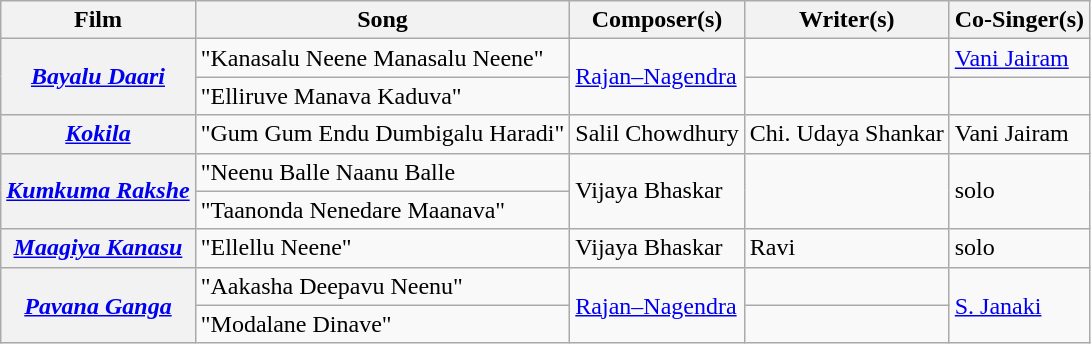<table class="wikitable">
<tr>
<th>Film</th>
<th>Song</th>
<th>Composer(s)</th>
<th>Writer(s)</th>
<th>Co-Singer(s)</th>
</tr>
<tr>
<th Rowspan=2><em><a href='#'>Bayalu Daari</a></em></th>
<td>"Kanasalu Neene Manasalu Neene"</td>
<td Rowspan=2><a href='#'>Rajan–Nagendra</a></td>
<td></td>
<td><a href='#'>Vani Jairam</a></td>
</tr>
<tr>
<td>"Elliruve Manava Kaduva"</td>
<td></td>
</tr>
<tr>
<th Rowspan=><em><a href='#'>Kokila</a></em></th>
<td>"Gum Gum Endu Dumbigalu Haradi"</td>
<td rowspan=>Salil Chowdhury</td>
<td>Chi. Udaya Shankar</td>
<td>Vani Jairam</td>
</tr>
<tr>
<th rowspan=2><em><a href='#'>Kumkuma Rakshe</a></em></th>
<td>"Neenu Balle Naanu Balle</td>
<td rowspan=2>Vijaya Bhaskar</td>
<td Rowspan=2></td>
<td rowspan=2>solo</td>
</tr>
<tr>
<td>"Taanonda Nenedare Maanava"</td>
</tr>
<tr>
<th><em><a href='#'>Maagiya Kanasu</a></em></th>
<td>"Ellellu Neene"</td>
<td>Vijaya Bhaskar</td>
<td>Ravi</td>
<td>solo</td>
</tr>
<tr>
<th Rowspan=2><em><a href='#'>Pavana Ganga</a></em></th>
<td>"Aakasha Deepavu Neenu"</td>
<td Rowspan=2><a href='#'>Rajan–Nagendra</a></td>
<td></td>
<td Rowspan=2><a href='#'>S. Janaki</a></td>
</tr>
<tr>
<td>"Modalane Dinave"</td>
<td></td>
</tr>
</table>
